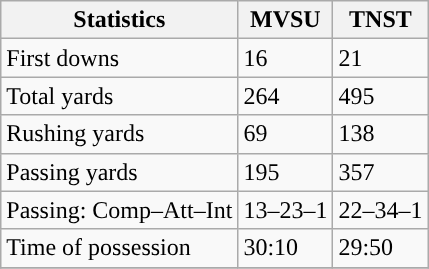<table class="wikitable" style="float: left;">
<tr>
<th>Statistics</th>
<th>MVSU</th>
<th>TNST</th>
</tr>
<tr>
<td>First downs</td>
<td>16</td>
<td>21</td>
</tr>
<tr>
<td>Total yards</td>
<td>264</td>
<td>495</td>
</tr>
<tr>
<td>Rushing yards</td>
<td>69</td>
<td>138</td>
</tr>
<tr>
<td>Passing yards</td>
<td>195</td>
<td>357</td>
</tr>
<tr>
<td>Passing: Comp–Att–Int</td>
<td>13–23–1</td>
<td>22–34–1</td>
</tr>
<tr>
<td>Time of possession</td>
<td>30:10</td>
<td>29:50</td>
</tr>
<tr>
</tr>
</table>
